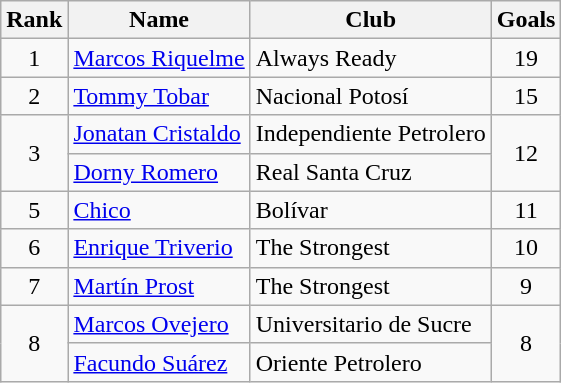<table class="wikitable" border="1">
<tr>
<th>Rank</th>
<th>Name</th>
<th>Club</th>
<th>Goals</th>
</tr>
<tr>
<td align=center>1</td>
<td> <a href='#'>Marcos Riquelme</a></td>
<td>Always Ready</td>
<td align=center>19</td>
</tr>
<tr>
<td align=center>2</td>
<td> <a href='#'>Tommy Tobar</a></td>
<td>Nacional Potosí</td>
<td align=center>15</td>
</tr>
<tr>
<td rowspan=2 align=center>3</td>
<td> <a href='#'>Jonatan Cristaldo</a></td>
<td>Independiente Petrolero</td>
<td rowspan=2 align=center>12</td>
</tr>
<tr>
<td> <a href='#'>Dorny Romero</a></td>
<td>Real Santa Cruz</td>
</tr>
<tr>
<td align=center>5</td>
<td> <a href='#'>Chico</a></td>
<td>Bolívar</td>
<td align=center>11</td>
</tr>
<tr>
<td align=center>6</td>
<td> <a href='#'>Enrique Triverio</a></td>
<td>The Strongest</td>
<td align=center>10</td>
</tr>
<tr>
<td align=center>7</td>
<td> <a href='#'>Martín Prost</a></td>
<td>The Strongest</td>
<td align=center>9</td>
</tr>
<tr>
<td rowspan=2 align=center>8</td>
<td> <a href='#'>Marcos Ovejero</a></td>
<td>Universitario de Sucre</td>
<td rowspan=2 align=center>8</td>
</tr>
<tr>
<td> <a href='#'>Facundo Suárez</a></td>
<td>Oriente Petrolero</td>
</tr>
</table>
